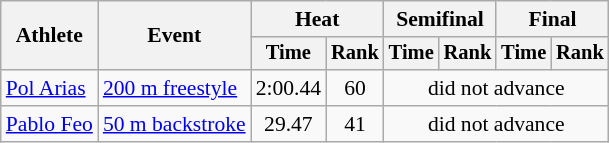<table class=wikitable style="font-size:90%">
<tr>
<th rowspan="2">Athlete</th>
<th rowspan="2">Event</th>
<th colspan="2">Heat</th>
<th colspan="2">Semifinal</th>
<th colspan="2">Final</th>
</tr>
<tr style="font-size:95%">
<th>Time</th>
<th>Rank</th>
<th>Time</th>
<th>Rank</th>
<th>Time</th>
<th>Rank</th>
</tr>
<tr align=center>
<td align=left><a href='#'>Pol Arias</a></td>
<td align=left><a href='#'>200 m freestyle</a></td>
<td>2:00.44</td>
<td>60</td>
<td colspan=4>did not advance</td>
</tr>
<tr align=center>
<td align=left><a href='#'>Pablo Feo</a></td>
<td align=left><a href='#'>50 m backstroke</a></td>
<td>29.47</td>
<td>41</td>
<td colspan=4>did not advance</td>
</tr>
</table>
